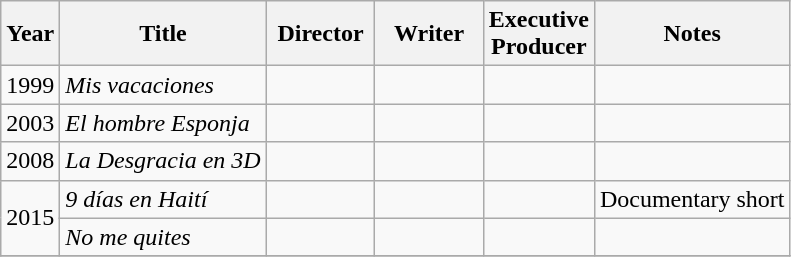<table class="wikitable">
<tr>
<th>Year</th>
<th>Title</th>
<th width=65>Director</th>
<th width=65>Writer</th>
<th width=65>Executive<br>Producer</th>
<th>Notes</th>
</tr>
<tr>
<td>1999</td>
<td><em>Mis vacaciones</em></td>
<td></td>
<td></td>
<td></td>
<td></td>
</tr>
<tr>
<td>2003</td>
<td><em>El hombre Esponja</em></td>
<td></td>
<td></td>
<td></td>
<td></td>
</tr>
<tr>
<td>2008</td>
<td><em>La Desgracia en 3D</em></td>
<td></td>
<td></td>
<td></td>
<td></td>
</tr>
<tr>
<td rowspan=2>2015</td>
<td><em>9 días en Haití</em></td>
<td></td>
<td></td>
<td></td>
<td>Documentary short</td>
</tr>
<tr>
<td><em>No me quites</em></td>
<td></td>
<td></td>
<td></td>
<td></td>
</tr>
<tr>
</tr>
</table>
